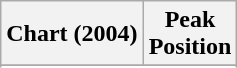<table class="wikitable">
<tr>
<th>Chart (2004)</th>
<th>Peak<br>Position</th>
</tr>
<tr>
</tr>
<tr>
</tr>
</table>
